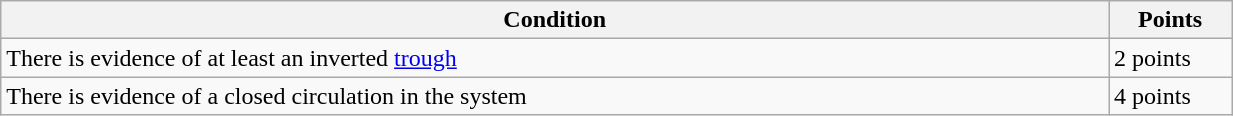<table class="wikitable" width="65%">
<tr>
<th width="90%">Condition</th>
<th width="10%">Points</th>
</tr>
<tr>
<td>There is evidence of at least an inverted <a href='#'>trough</a></td>
<td><div>2 points</div></td>
</tr>
<tr>
<td>There is evidence of a closed circulation in the system</td>
<td><div>4 points</div></td>
</tr>
</table>
